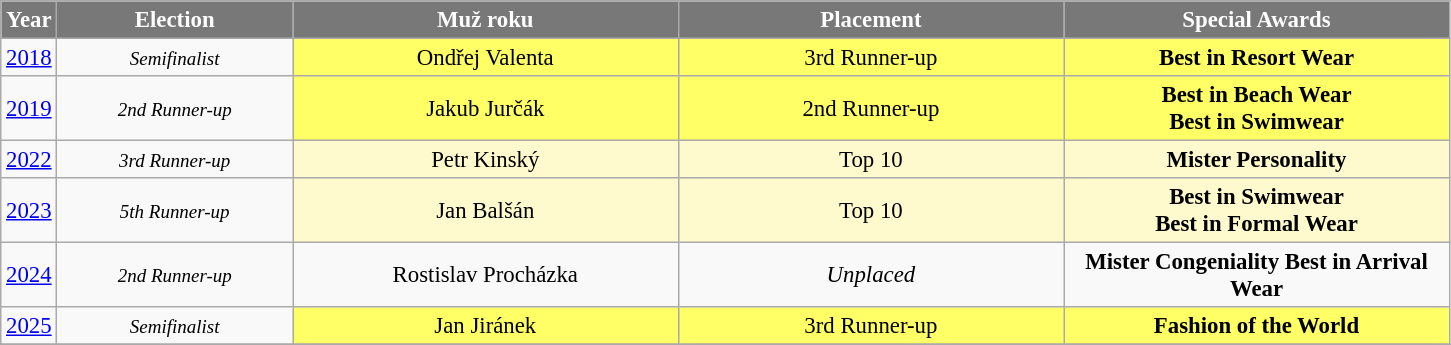<table class="wikitable sortable" style="font-size: 95%; text-align:center">
<tr>
<th width="30" style="background-color:#787878;color:#FFFFFF;">Year</th>
<th width="150" style="background-color:#787878;color:#FFFFFF;">Election</th>
<th width="250" style="background-color:#787878;color:#FFFFFF;">Muž roku</th>
<th width="250" style="background-color:#787878;color:#FFFFFF;">Placement</th>
<th width="250" style="background-color:#787878;color:#FFFFFF;">Special Awards</th>
</tr>
<tr>
<td><a href='#'>2018</a></td>
<td><small><em>Semifinalist</em></small></td>
<td style="background:#FFFF66;">Ondřej Valenta</td>
<td style="background:#FFFF66;">3rd Runner-up</td>
<td style="background:#FFFF66;"> <strong>Best in Resort Wear</strong></td>
</tr>
<tr>
<td><a href='#'>2019</a></td>
<td><small><em>2nd Runner-up</em></small></td>
<td style="background:#FFFF66;">Jakub Jurčák</td>
<td style="background:#FFFF66;">2nd Runner-up</td>
<td style="background:#FFFF66;"> <strong>Best in Beach Wear</strong><br> <strong>Best in Swimwear</strong></td>
</tr>
<tr>
<td><a href='#'>2022</a></td>
<td><small><em>3rd Runner-up</em></small></td>
<td style="background:#FFFACD;">Petr Kinský</td>
<td style="background:#FFFACD;">Top 10</td>
<td style="background:#FFFACD;"> <strong>Mister Personality</strong></td>
</tr>
<tr>
<td><a href='#'>2023</a></td>
<td><small><em>5th Runner-up</em></small></td>
<td style="background:#FFFACD;">Jan Balšán</td>
<td style="background:#FFFACD;">Top 10</td>
<td style="background:#FFFACD;"> <strong>Best in Swimwear</strong><br> <strong>Best in Formal Wear</strong></td>
</tr>
<tr>
<td><a href='#'>2024</a></td>
<td><small><em>2nd Runner-up</em></small></td>
<td>Rostislav Procházka</td>
<td><em>Unplaced</em></td>
<td> <strong>Mister Congeniality</strong> <strong>Best in Arrival Wear</strong></td>
</tr>
<tr>
<td><a href='#'>2025</a></td>
<td><small><em>Semifinalist</em></small></td>
<td style="background:#FFFF66;">Jan Jiránek</td>
<td style="background:#FFFF66;">3rd Runner-up</td>
<td style="background:#FFFF66;"> <strong>Fashion of the World</strong></td>
</tr>
<tr>
</tr>
</table>
